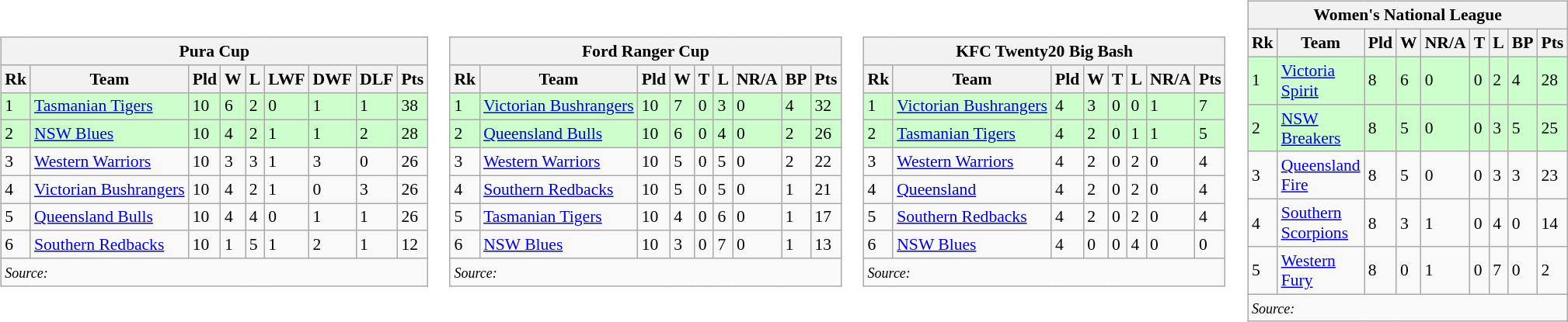<table>
<tr>
<td><br><table class="wikitable" style="font-size:90%;">
<tr>
<th colspan=9>Pura Cup</th>
</tr>
<tr>
<th>Rk</th>
<th>Team</th>
<th>Pld</th>
<th>W</th>
<th>L</th>
<th>LWF</th>
<th>DWF</th>
<th>DLF</th>
<th>Pts</th>
</tr>
<tr bgcolor="#ccffcc">
<td>1</td>
<td><a href='#'>Tasmanian Tigers</a></td>
<td>10</td>
<td>6</td>
<td>2</td>
<td>0</td>
<td>1</td>
<td>1</td>
<td>38</td>
</tr>
<tr bgcolor="#ccffcc">
<td>2</td>
<td><a href='#'>NSW Blues</a></td>
<td>10</td>
<td>4</td>
<td>2</td>
<td>1</td>
<td>1</td>
<td>2</td>
<td>28</td>
</tr>
<tr>
<td>3</td>
<td><a href='#'>Western Warriors</a></td>
<td>10</td>
<td>3</td>
<td>3</td>
<td>1</td>
<td>3</td>
<td>0</td>
<td>26</td>
</tr>
<tr>
<td>4</td>
<td><a href='#'>Victorian Bushrangers</a></td>
<td>10</td>
<td>4</td>
<td>2</td>
<td>1</td>
<td>0</td>
<td>3</td>
<td>26</td>
</tr>
<tr>
<td>5</td>
<td><a href='#'>Queensland Bulls</a></td>
<td>10</td>
<td>4</td>
<td>4</td>
<td>0</td>
<td>1</td>
<td>1</td>
<td>26</td>
</tr>
<tr>
<td>6</td>
<td><a href='#'>Southern Redbacks</a></td>
<td>10</td>
<td>1</td>
<td>5</td>
<td>1</td>
<td>2</td>
<td>1</td>
<td>12</td>
</tr>
<tr>
<td colspan=9><small><em>Source: </em></small></td>
</tr>
</table>
</td>
<td><br><table class="wikitable" style="font-size:90%;">
<tr>
<th colspan=9>Ford Ranger Cup</th>
</tr>
<tr>
<th>Rk</th>
<th>Team</th>
<th>Pld</th>
<th>W</th>
<th>T</th>
<th>L</th>
<th>NR/A</th>
<th>BP</th>
<th>Pts</th>
</tr>
<tr bgcolor="#ccffcc">
<td>1</td>
<td><a href='#'>Victorian Bushrangers</a></td>
<td>10</td>
<td>7</td>
<td>0</td>
<td>3</td>
<td>0</td>
<td>4</td>
<td>32</td>
</tr>
<tr bgcolor="#ccffcc">
<td>2</td>
<td><a href='#'>Queensland Bulls</a></td>
<td>10</td>
<td>6</td>
<td>0</td>
<td>4</td>
<td>0</td>
<td>2</td>
<td>26</td>
</tr>
<tr>
<td>3</td>
<td><a href='#'>Western Warriors</a></td>
<td>10</td>
<td>5</td>
<td>0</td>
<td>5</td>
<td>0</td>
<td>2</td>
<td>22</td>
</tr>
<tr>
<td>4</td>
<td><a href='#'>Southern Redbacks</a></td>
<td>10</td>
<td>5</td>
<td>0</td>
<td>5</td>
<td>0</td>
<td>1</td>
<td>21</td>
</tr>
<tr>
<td>5</td>
<td><a href='#'>Tasmanian Tigers</a></td>
<td>10</td>
<td>4</td>
<td>0</td>
<td>6</td>
<td>0</td>
<td>1</td>
<td>17</td>
</tr>
<tr>
<td>6</td>
<td><a href='#'>NSW Blues</a></td>
<td>10</td>
<td>3</td>
<td>0</td>
<td>7</td>
<td>0</td>
<td>1</td>
<td>13</td>
</tr>
<tr>
<td colspan=9><small><em>Source:  </em></small></td>
</tr>
</table>
</td>
<td><br><table class="wikitable" style="font-size:90%;">
<tr>
<th colspan=8>KFC Twenty20 Big Bash</th>
</tr>
<tr>
<th>Rk</th>
<th>Team</th>
<th>Pld</th>
<th>W</th>
<th>T</th>
<th>L</th>
<th>NR/A</th>
<th>Pts</th>
</tr>
<tr bgcolor="#ccffcc">
<td>1</td>
<td><a href='#'>Victorian Bushrangers</a></td>
<td>4</td>
<td>3</td>
<td>0</td>
<td>0</td>
<td>1</td>
<td>7</td>
</tr>
<tr bgcolor="#ccffcc">
<td>2</td>
<td><a href='#'>Tasmanian Tigers</a></td>
<td>4</td>
<td>2</td>
<td>0</td>
<td>1</td>
<td>1</td>
<td>5</td>
</tr>
<tr>
<td>3</td>
<td><a href='#'>Western Warriors</a></td>
<td>4</td>
<td>2</td>
<td>0</td>
<td>2</td>
<td>0</td>
<td>4</td>
</tr>
<tr>
<td>4</td>
<td><a href='#'>Queensland</a></td>
<td>4</td>
<td>2</td>
<td>0</td>
<td>2</td>
<td>0</td>
<td>4</td>
</tr>
<tr>
<td>5</td>
<td><a href='#'>Southern Redbacks</a></td>
<td>4</td>
<td>2</td>
<td>0</td>
<td>2</td>
<td>0</td>
<td>4</td>
</tr>
<tr>
<td>6</td>
<td><a href='#'>NSW Blues</a></td>
<td>4</td>
<td>0</td>
<td>0</td>
<td>4</td>
<td>0</td>
<td>0</td>
</tr>
<tr>
<td colspan=8><small><em>Source: </em></small></td>
</tr>
</table>
</td>
<td valign=top><br><table class="wikitable" style="font-size:90%;">
<tr>
<th colspan=9>Women's National League</th>
</tr>
<tr>
<th>Rk</th>
<th>Team</th>
<th>Pld</th>
<th>W</th>
<th>NR/A</th>
<th>T</th>
<th>L</th>
<th>BP</th>
<th>Pts</th>
</tr>
<tr bgcolor="#ccffcc">
<td>1</td>
<td><a href='#'>Victoria Spirit</a></td>
<td>8</td>
<td>6</td>
<td>0</td>
<td>0</td>
<td>2</td>
<td>4</td>
<td>28</td>
</tr>
<tr bgcolor="#ccffcc">
<td>2</td>
<td><a href='#'>NSW Breakers</a></td>
<td>8</td>
<td>5</td>
<td>0</td>
<td>0</td>
<td>3</td>
<td>5</td>
<td>25</td>
</tr>
<tr>
<td>3</td>
<td><a href='#'>Queensland Fire</a></td>
<td>8</td>
<td>5</td>
<td>0</td>
<td>0</td>
<td>3</td>
<td>3</td>
<td>23</td>
</tr>
<tr>
<td>4</td>
<td><a href='#'>Southern Scorpions</a></td>
<td>8</td>
<td>3</td>
<td>1</td>
<td>0</td>
<td>4</td>
<td>0</td>
<td>14</td>
</tr>
<tr>
<td>5</td>
<td><a href='#'>Western Fury</a></td>
<td>8</td>
<td>0</td>
<td>1</td>
<td>0</td>
<td>7</td>
<td>0</td>
<td>2</td>
</tr>
<tr>
<td colspan=9><small><em>Source: </em></small></td>
</tr>
</table>
</td>
</tr>
<tr>
</tr>
</table>
